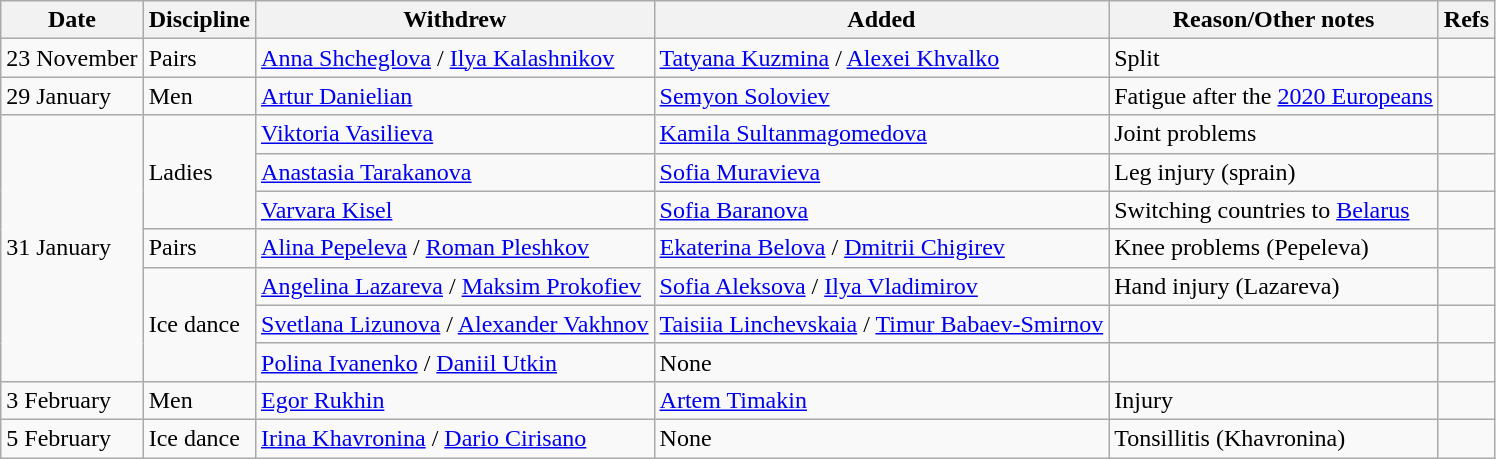<table class="wikitable sortable">
<tr>
<th>Date</th>
<th>Discipline</th>
<th>Withdrew</th>
<th>Added</th>
<th>Reason/Other notes</th>
<th>Refs</th>
</tr>
<tr>
<td>23 November</td>
<td>Pairs</td>
<td><a href='#'>Anna Shcheglova</a> / <a href='#'>Ilya Kalashnikov</a></td>
<td><a href='#'>Tatyana Kuzmina</a> / <a href='#'>Alexei Khvalko</a></td>
<td>Split</td>
<td></td>
</tr>
<tr>
<td>29 January</td>
<td>Men</td>
<td><a href='#'>Artur Danielian</a></td>
<td><a href='#'>Semyon Soloviev</a></td>
<td>Fatigue after the <a href='#'>2020 Europeans</a></td>
<td></td>
</tr>
<tr>
<td rowspan=7>31 January</td>
<td rowspan=3>Ladies</td>
<td><a href='#'>Viktoria Vasilieva</a></td>
<td><a href='#'>Kamila Sultanmagomedova</a></td>
<td>Joint problems</td>
<td></td>
</tr>
<tr>
<td><a href='#'>Anastasia Tarakanova</a></td>
<td><a href='#'>Sofia Muravieva</a></td>
<td>Leg injury (sprain)</td>
<td></td>
</tr>
<tr>
<td><a href='#'>Varvara Kisel</a></td>
<td><a href='#'>Sofia Baranova</a></td>
<td>Switching countries to <a href='#'>Belarus</a></td>
<td></td>
</tr>
<tr>
<td>Pairs</td>
<td><a href='#'>Alina Pepeleva</a> / <a href='#'>Roman Pleshkov</a></td>
<td><a href='#'>Ekaterina Belova</a> / <a href='#'>Dmitrii Chigirev</a></td>
<td>Knee problems (Pepeleva)</td>
<td></td>
</tr>
<tr>
<td rowspan=3>Ice dance</td>
<td><a href='#'>Angelina Lazareva</a> / <a href='#'>Maksim Prokofiev</a></td>
<td><a href='#'>Sofia Aleksova</a> / <a href='#'>Ilya Vladimirov</a></td>
<td>Hand injury (Lazareva)</td>
<td></td>
</tr>
<tr>
<td><a href='#'>Svetlana Lizunova</a> / <a href='#'>Alexander Vakhnov</a></td>
<td><a href='#'>Taisiia Linchevskaia</a> / <a href='#'>Timur Babaev-Smirnov</a></td>
<td></td>
<td></td>
</tr>
<tr>
<td><a href='#'>Polina Ivanenko</a> / <a href='#'>Daniil Utkin</a></td>
<td>None</td>
<td></td>
<td></td>
</tr>
<tr>
<td>3 February</td>
<td>Men</td>
<td><a href='#'>Egor Rukhin</a></td>
<td><a href='#'>Artem Timakin</a></td>
<td>Injury</td>
<td></td>
</tr>
<tr>
<td>5 February</td>
<td>Ice dance</td>
<td><a href='#'>Irina Khavronina</a> / <a href='#'>Dario Cirisano</a></td>
<td>None</td>
<td>Tonsillitis (Khavronina)</td>
<td></td>
</tr>
</table>
